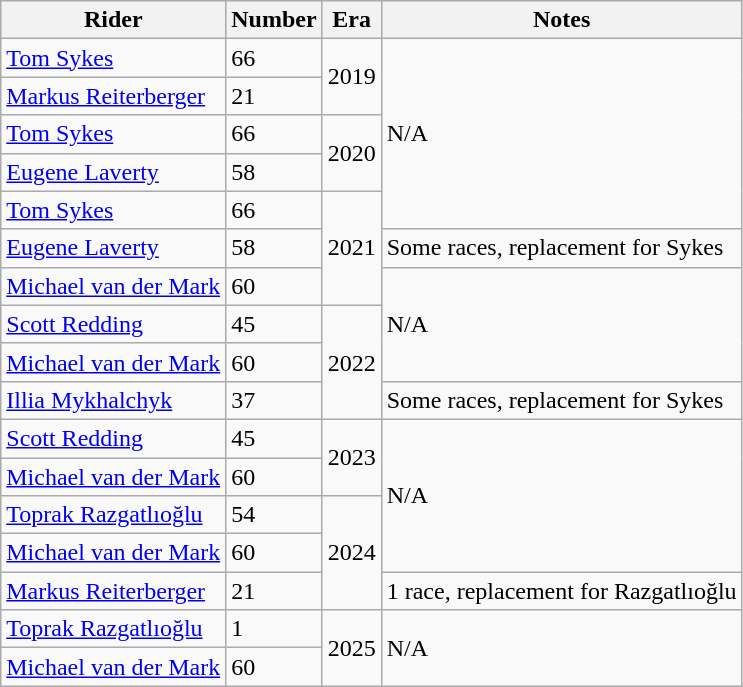<table class="wikitable">
<tr>
<th>Rider</th>
<th>Number</th>
<th>Era</th>
<th>Notes</th>
</tr>
<tr>
<td> <a href='#'>Tom Sykes</a></td>
<td>66</td>
<td rowspan="2">2019</td>
<td rowspan="5">N/A</td>
</tr>
<tr>
<td> <a href='#'>Markus Reiterberger</a></td>
<td>21</td>
</tr>
<tr>
<td> <a href='#'>Tom Sykes</a></td>
<td>66</td>
<td rowspan="2">2020</td>
</tr>
<tr>
<td> <a href='#'>Eugene Laverty</a></td>
<td>58</td>
</tr>
<tr>
<td> <a href='#'>Tom Sykes</a></td>
<td>66</td>
<td rowspan="3">2021</td>
</tr>
<tr>
<td> <a href='#'>Eugene Laverty</a></td>
<td>58</td>
<td>Some races, replacement for Sykes</td>
</tr>
<tr>
<td> <a href='#'>Michael van der Mark</a></td>
<td>60</td>
<td rowspan="3">N/A</td>
</tr>
<tr>
<td> <a href='#'>Scott Redding</a></td>
<td>45</td>
<td rowspan="3">2022</td>
</tr>
<tr>
<td> <a href='#'>Michael van der Mark</a></td>
<td>60</td>
</tr>
<tr>
<td> <a href='#'>Illia Mykhalchyk</a></td>
<td>37</td>
<td>Some races, replacement for Sykes</td>
</tr>
<tr>
<td> <a href='#'>Scott Redding</a></td>
<td>45</td>
<td rowspan="2">2023</td>
<td rowspan="4">N/A</td>
</tr>
<tr>
<td> <a href='#'>Michael van der Mark</a></td>
<td>60</td>
</tr>
<tr>
<td> <a href='#'>Toprak Razgatlıoğlu</a></td>
<td>54</td>
<td rowspan="3">2024</td>
</tr>
<tr>
<td> <a href='#'>Michael van der Mark</a></td>
<td>60</td>
</tr>
<tr>
<td> <a href='#'>Markus Reiterberger</a></td>
<td>21</td>
<td>1 race, replacement for Razgatlıoğlu</td>
</tr>
<tr>
<td> <a href='#'>Toprak Razgatlıoğlu</a></td>
<td>1</td>
<td rowspan="2">2025</td>
<td rowspan="2">N/A</td>
</tr>
<tr>
<td> <a href='#'>Michael van der Mark</a></td>
<td>60</td>
</tr>
</table>
